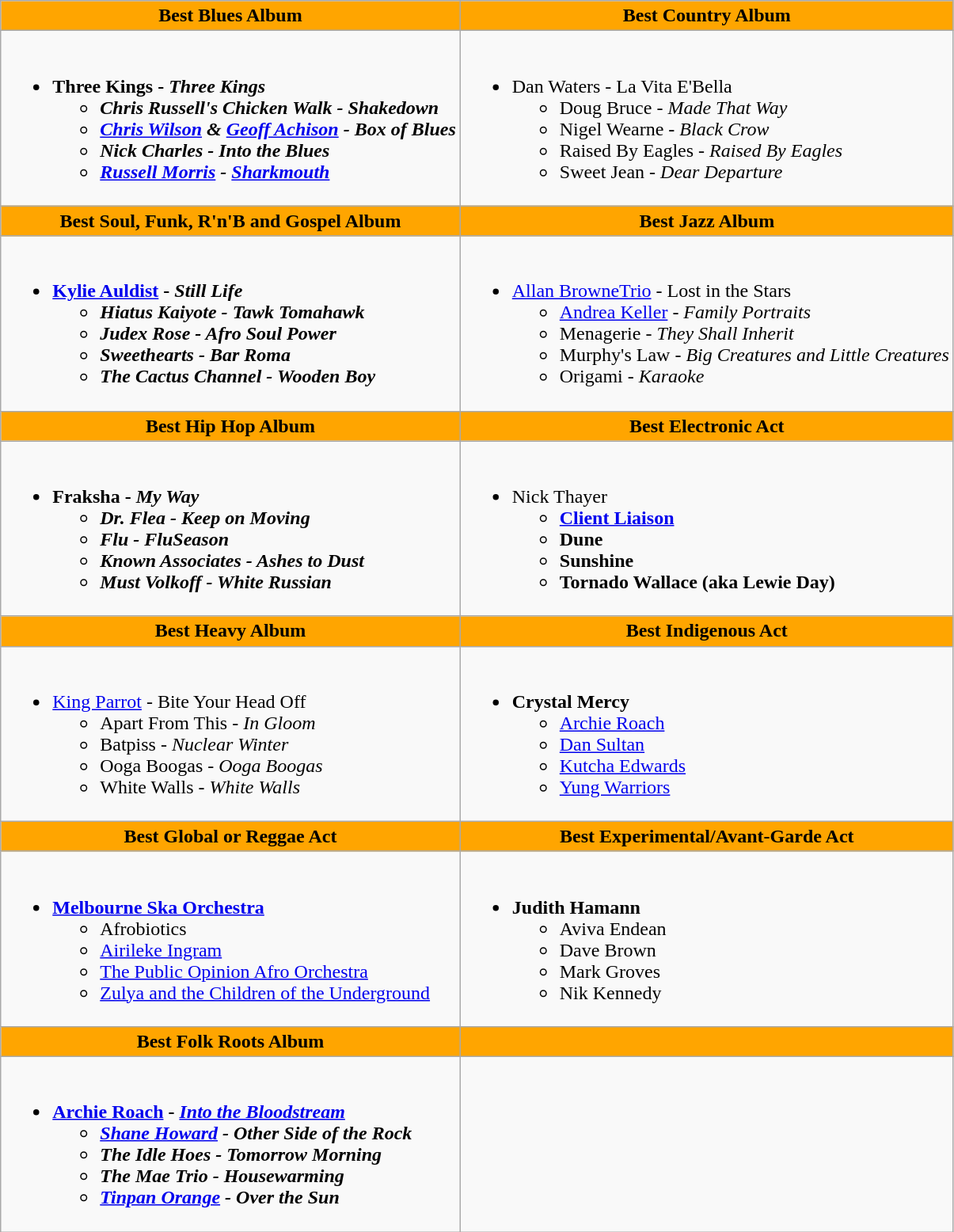<table class=wikitable style="width="100%">
<tr>
<th style="background:#FFA500; width=;"50%">Best Blues Album</th>
<th style="background:#FFA500; width=;"50%">Best Country Album</th>
</tr>
<tr>
<td><br><ul><li><strong>Three Kings - <em>Three Kings<strong><em><ul><li>Chris Russell's Chicken Walk - </em>Shakedown<em></li><li><a href='#'>Chris Wilson</a> & <a href='#'>Geoff Achison</a> - </em>Box of Blues<em></li><li>Nick Charles - </em>Into the Blues<em></li><li><a href='#'>Russell Morris</a> - </em><a href='#'>Sharkmouth</a><em></li></ul></li></ul></td>
<td><br><ul><li></strong>Dan Waters - </em>La Vita E'Bella</em></strong><ul><li>Doug Bruce - <em>Made That Way</em></li><li>Nigel Wearne - <em>Black Crow</em></li><li>Raised By Eagles - <em>Raised By Eagles</em></li><li>Sweet Jean - <em>Dear Departure</em></li></ul></li></ul></td>
</tr>
<tr>
<th style="background:#FFA500; width=;"50%">Best Soul, Funk, R'n'B and Gospel Album</th>
<th style="background:#FFA500; width=;"50%">Best Jazz Album</th>
</tr>
<tr>
<td><br><ul><li><strong><a href='#'>Kylie Auldist</a> - <em>Still Life<strong><em><ul><li>Hiatus Kaiyote - </em>Tawk Tomahawk<em></li><li>Judex Rose - </em>Afro Soul Power<em></li><li>Sweethearts - </em>Bar Roma<em></li><li>The Cactus Channel - </em>Wooden Boy<em></li></ul></li></ul></td>
<td><br><ul><li></strong><a href='#'>Allan BrowneTrio</a> - </em>Lost in the Stars</em></strong><ul><li><a href='#'>Andrea Keller</a> - <em>Family Portraits</em></li><li>Menagerie - <em>They Shall Inherit</em></li><li>Murphy's Law - <em>Big Creatures and Little Creatures</em></li><li>Origami - <em>Karaoke</em></li></ul></li></ul></td>
</tr>
<tr>
<th style="background:#FFA500; width=;"50%">Best Hip Hop Album</th>
<th style="background:#FFA500; width=;"50%">Best Electronic Act</th>
</tr>
<tr>
<td><br><ul><li><strong>Fraksha - <em>My Way<strong><em><ul><li>Dr. Flea - </em>Keep on Moving<em></li><li>Flu - </em>FluSeason<em></li><li>Known Associates - </em>Ashes to Dust<em></li><li>Must Volkoff - </em>White Russian<em></li></ul></li></ul></td>
<td><br><ul><li></strong>Nick Thayer<strong><ul><li><a href='#'>Client Liaison</a></li><li>Dune</li><li>Sunshine</li><li>Tornado Wallace (aka Lewie Day)</li></ul></li></ul></td>
</tr>
<tr>
<th style="background:#FFA500; width=;"50%">Best Heavy Album</th>
<th style="background:#FFA500; width=;"50%">Best Indigenous Act</th>
</tr>
<tr>
<td><br><ul><li></strong><a href='#'>King Parrot</a> - </em>Bite Your Head Off</em></strong><ul><li>Apart From This - <em>In Gloom</em></li><li>Batpiss - <em>Nuclear Winter</em></li><li>Ooga Boogas - <em>Ooga Boogas</em></li><li>White Walls - <em>White Walls</em></li></ul></li></ul></td>
<td><br><ul><li><strong>Crystal Mercy</strong><ul><li><a href='#'>Archie Roach</a></li><li><a href='#'>Dan Sultan</a></li><li><a href='#'>Kutcha Edwards</a></li><li><a href='#'>Yung Warriors</a></li></ul></li></ul></td>
</tr>
<tr>
<th style="background:#FFA500; width=;"50%">Best Global or Reggae Act</th>
<th style="background:#FFA500; width=;"50%">Best Experimental/Avant-Garde Act</th>
</tr>
<tr>
<td><br><ul><li><strong><a href='#'>Melbourne Ska Orchestra</a></strong><ul><li>Afrobiotics</li><li><a href='#'>Airileke Ingram</a></li><li><a href='#'>The Public Opinion Afro Orchestra</a></li><li><a href='#'>Zulya and the Children of the Underground</a></li></ul></li></ul></td>
<td><br><ul><li><strong>Judith Hamann</strong><ul><li>Aviva Endean</li><li>Dave Brown</li><li>Mark Groves</li><li>Nik Kennedy</li></ul></li></ul></td>
</tr>
<tr>
<th style="background:#FFA500; width=;"50%">Best Folk Roots Album</th>
<th style="background:#FFA500; width=;"50%"></th>
</tr>
<tr>
<td><br><ul><li><strong><a href='#'>Archie Roach</a> - <em><a href='#'>Into the Bloodstream</a><strong><em><ul><li><a href='#'>Shane Howard</a> - </em>Other Side of the Rock<em></li><li>The Idle Hoes - </em>Tomorrow Morning<em></li><li>The Mae Trio - </em>Housewarming<em></li><li><a href='#'>Tinpan Orange</a> - </em>Over the Sun<em></li></ul></li></ul></td>
<td></td>
</tr>
</table>
